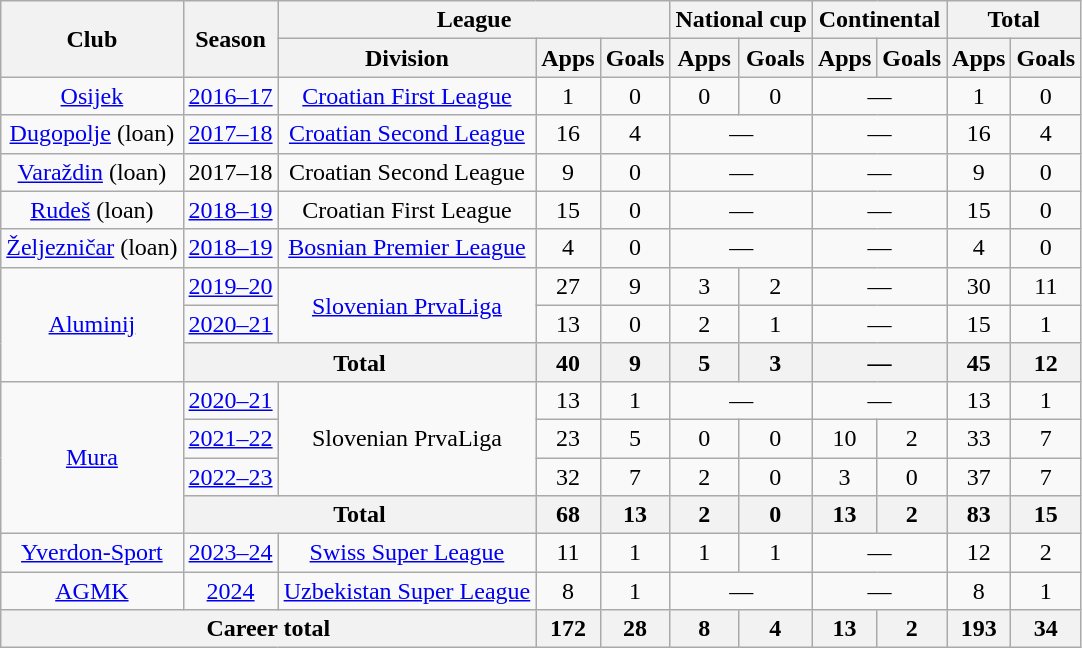<table class="wikitable" style="text-align:center">
<tr>
<th rowspan="2">Club</th>
<th rowspan="2">Season</th>
<th colspan="3">League</th>
<th colspan="2">National cup</th>
<th colspan="2">Continental</th>
<th colspan="2">Total</th>
</tr>
<tr>
<th>Division</th>
<th>Apps</th>
<th>Goals</th>
<th>Apps</th>
<th>Goals</th>
<th>Apps</th>
<th>Goals</th>
<th>Apps</th>
<th>Goals</th>
</tr>
<tr>
<td><a href='#'>Osijek</a></td>
<td><a href='#'>2016–17</a></td>
<td><a href='#'>Croatian First League</a></td>
<td>1</td>
<td>0</td>
<td>0</td>
<td>0</td>
<td colspan=2>—</td>
<td>1</td>
<td>0</td>
</tr>
<tr>
<td><a href='#'>Dugopolje</a> (loan)</td>
<td><a href='#'>2017–18</a></td>
<td><a href='#'>Croatian Second League</a></td>
<td>16</td>
<td>4</td>
<td colspan=2>—</td>
<td colspan=2>—</td>
<td>16</td>
<td>4</td>
</tr>
<tr>
<td><a href='#'>Varaždin</a> (loan)</td>
<td>2017–18</td>
<td>Croatian Second League</td>
<td>9</td>
<td>0</td>
<td colspan=2>—</td>
<td colspan=2>—</td>
<td>9</td>
<td>0</td>
</tr>
<tr>
<td><a href='#'>Rudeš</a> (loan)</td>
<td><a href='#'>2018–19</a></td>
<td>Croatian First League</td>
<td>15</td>
<td>0</td>
<td colspan=2>—</td>
<td colspan=2>—</td>
<td>15</td>
<td>0</td>
</tr>
<tr>
<td><a href='#'>Željezničar</a> (loan)</td>
<td><a href='#'>2018–19</a></td>
<td><a href='#'>Bosnian Premier League</a></td>
<td>4</td>
<td>0</td>
<td colspan=2>—</td>
<td colspan=2>—</td>
<td>4</td>
<td>0</td>
</tr>
<tr>
<td rowspan="3"><a href='#'>Aluminij</a></td>
<td><a href='#'>2019–20</a></td>
<td rowspan="2"><a href='#'>Slovenian PrvaLiga</a></td>
<td>27</td>
<td>9</td>
<td>3</td>
<td>2</td>
<td colspan=2>—</td>
<td>30</td>
<td>11</td>
</tr>
<tr>
<td><a href='#'>2020–21</a></td>
<td>13</td>
<td>0</td>
<td>2</td>
<td>1</td>
<td colspan=2>—</td>
<td>15</td>
<td>1</td>
</tr>
<tr>
<th colspan=2>Total</th>
<th>40</th>
<th>9</th>
<th>5</th>
<th>3</th>
<th colspan=2>—</th>
<th>45</th>
<th>12</th>
</tr>
<tr>
<td rowspan="4"><a href='#'>Mura</a></td>
<td><a href='#'>2020–21</a></td>
<td rowspan="3">Slovenian PrvaLiga</td>
<td>13</td>
<td>1</td>
<td colspan=2>—</td>
<td colspan=2>—</td>
<td>13</td>
<td>1</td>
</tr>
<tr>
<td><a href='#'>2021–22</a></td>
<td>23</td>
<td>5</td>
<td>0</td>
<td>0</td>
<td>10</td>
<td>2</td>
<td>33</td>
<td>7</td>
</tr>
<tr>
<td><a href='#'>2022–23</a></td>
<td>32</td>
<td>7</td>
<td>2</td>
<td>0</td>
<td>3</td>
<td>0</td>
<td>37</td>
<td>7</td>
</tr>
<tr>
<th colspan=2>Total</th>
<th>68</th>
<th>13</th>
<th>2</th>
<th>0</th>
<th>13</th>
<th>2</th>
<th>83</th>
<th>15</th>
</tr>
<tr>
<td><a href='#'>Yverdon-Sport</a></td>
<td><a href='#'>2023–24</a></td>
<td><a href='#'>Swiss Super League</a></td>
<td>11</td>
<td>1</td>
<td>1</td>
<td>1</td>
<td colspan=2>—</td>
<td>12</td>
<td>2</td>
</tr>
<tr>
<td><a href='#'>AGMK</a></td>
<td><a href='#'>2024</a></td>
<td><a href='#'>Uzbekistan Super League</a></td>
<td>8</td>
<td>1</td>
<td colspan=2>—</td>
<td colspan=2>—</td>
<td>8</td>
<td>1</td>
</tr>
<tr>
<th colspan=3>Career total</th>
<th>172</th>
<th>28</th>
<th>8</th>
<th>4</th>
<th>13</th>
<th>2</th>
<th>193</th>
<th>34</th>
</tr>
</table>
